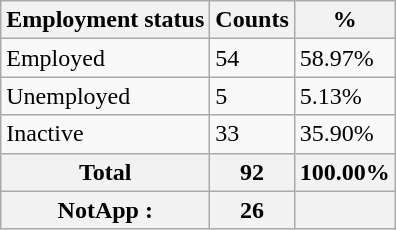<table class="wikitable sortable">
<tr>
<th>Employment status</th>
<th>Counts</th>
<th>%</th>
</tr>
<tr>
<td>Employed</td>
<td>54</td>
<td>58.97%</td>
</tr>
<tr>
<td>Unemployed</td>
<td>5</td>
<td>5.13%</td>
</tr>
<tr>
<td>Inactive</td>
<td>33</td>
<td>35.90%</td>
</tr>
<tr>
<th>Total</th>
<th>92</th>
<th>100.00%</th>
</tr>
<tr>
<th>NotApp :</th>
<th>26</th>
<th></th>
</tr>
</table>
